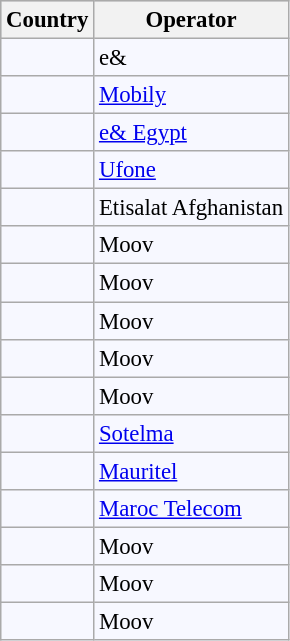<table class="wikitable sortable" style="background:#f7f8ff; font-size:95%; border:gray solid 1px;">
<tr style="background:#ccc; text-align:center;">
<th>Country</th>
<th>Operator</th>
</tr>
<tr>
<td></td>
<td>e&</td>
</tr>
<tr>
<td></td>
<td><a href='#'>Mobily</a></td>
</tr>
<tr>
<td></td>
<td><a href='#'>e& Egypt</a></td>
</tr>
<tr>
<td></td>
<td><a href='#'>Ufone</a></td>
</tr>
<tr>
<td></td>
<td>Etisalat Afghanistan</td>
</tr>
<tr>
<td></td>
<td>Moov</td>
</tr>
<tr>
<td></td>
<td>Moov</td>
</tr>
<tr>
<td></td>
<td>Moov</td>
</tr>
<tr>
<td></td>
<td>Moov</td>
</tr>
<tr>
<td></td>
<td>Moov</td>
</tr>
<tr>
<td></td>
<td><a href='#'>Sotelma</a></td>
</tr>
<tr>
<td></td>
<td><a href='#'>Mauritel</a></td>
</tr>
<tr>
<td></td>
<td><a href='#'>Maroc Telecom</a></td>
</tr>
<tr>
<td></td>
<td>Moov</td>
</tr>
<tr>
<td></td>
<td>Moov</td>
</tr>
<tr>
<td></td>
<td>Moov</td>
</tr>
</table>
